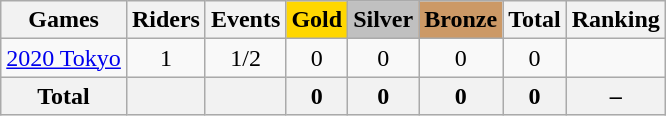<table class="wikitable sortable" style="text-align:center">
<tr>
<th>Games</th>
<th>Riders</th>
<th>Events</th>
<th style="background-color:gold;">Gold</th>
<th style="background-color:silver;">Silver</th>
<th style="background-color:#c96;">Bronze</th>
<th>Total</th>
<th>Ranking</th>
</tr>
<tr>
<td align=left><a href='#'>2020 Tokyo</a></td>
<td>1</td>
<td>1/2</td>
<td>0</td>
<td>0</td>
<td>0</td>
<td>0</td>
<td></td>
</tr>
<tr>
<th>Total</th>
<th></th>
<th></th>
<th>0</th>
<th>0</th>
<th>0</th>
<th>0</th>
<th>–</th>
</tr>
</table>
